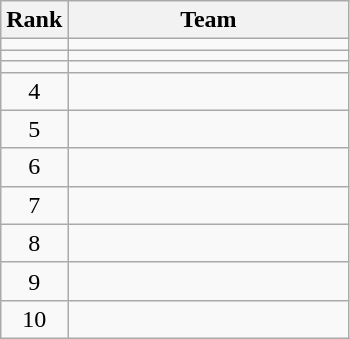<table class=wikitable style="text-align:center;">
<tr>
<th>Rank</th>
<th width=180>Team</th>
</tr>
<tr>
<td></td>
<td align=left></td>
</tr>
<tr>
<td></td>
<td align=left></td>
</tr>
<tr>
<td></td>
<td align=left></td>
</tr>
<tr>
<td>4</td>
<td align=left></td>
</tr>
<tr>
<td>5</td>
<td align=left></td>
</tr>
<tr>
<td>6</td>
<td align=left></td>
</tr>
<tr>
<td>7</td>
<td align=left></td>
</tr>
<tr>
<td>8</td>
<td align=left></td>
</tr>
<tr>
<td>9</td>
<td align=left></td>
</tr>
<tr>
<td>10</td>
<td align=left></td>
</tr>
</table>
